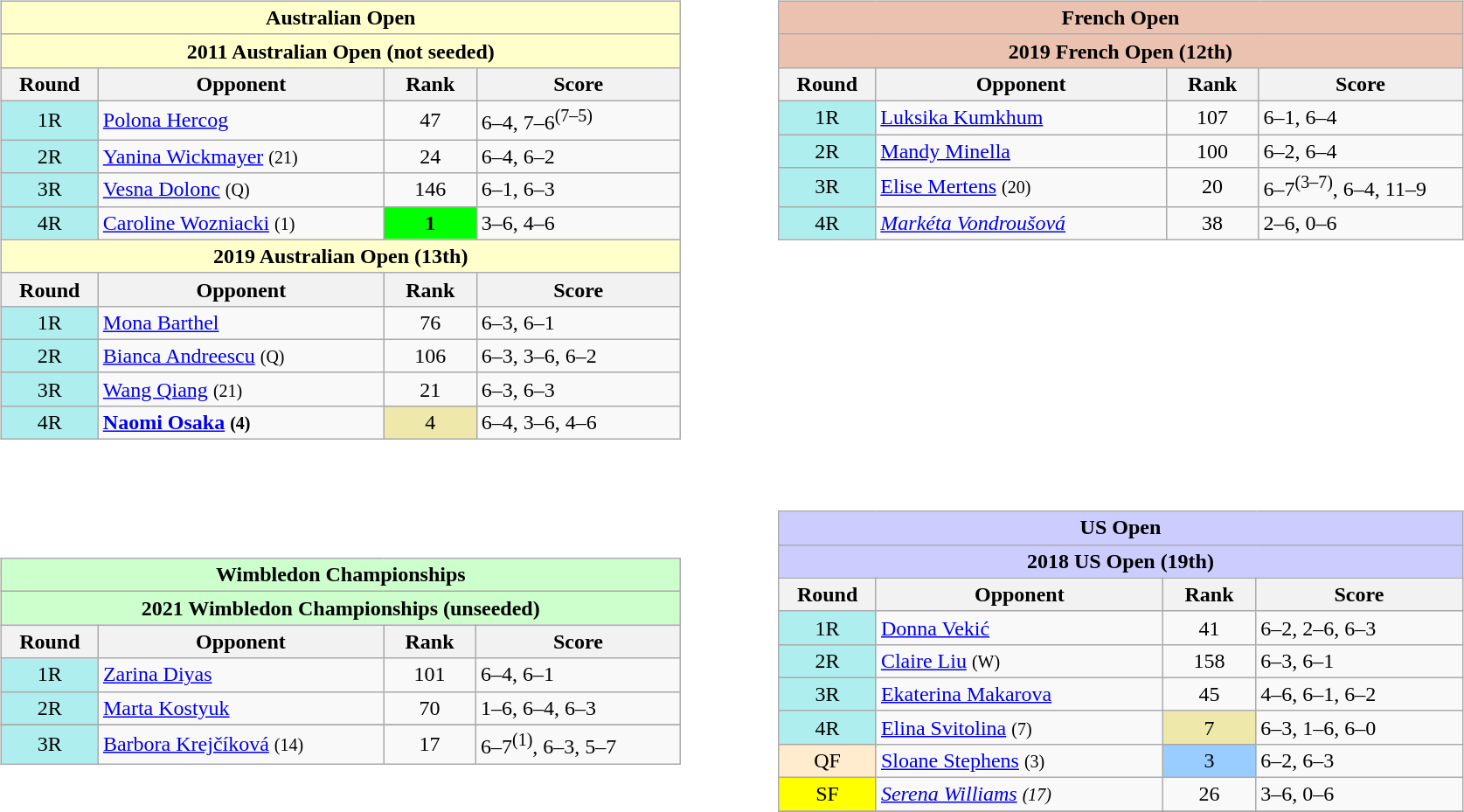<table style="width:90%;">
<tr valign=top>
<td><br><table class="wikitable" style="float:left;">
<tr>
<td colspan=4 style="background:#ffc; font-weight:bold; text-align:center;">Australian Open</td>
</tr>
<tr>
<td colspan=4 style="background:#ffc; font-weight:bold; text-align:center;">2011 Australian Open (not seeded)</td>
</tr>
<tr>
<th width=80>Round</th>
<th width=300>Opponent</th>
<th width=80>Rank</th>
<th width=220>Score</th>
</tr>
<tr>
<td style="background:#afeeee; text-align:center;">1R</td>
<td> <a href='#'>Polona Hercog</a></td>
<td style="text-align:center;">47</td>
<td>6–4, 7–6<sup>(7–5)</sup></td>
</tr>
<tr>
<td style="background:#afeeee; text-align:center;">2R</td>
<td> <a href='#'>Yanina Wickmayer</a> <small>(21)</small></td>
<td style="text-align:center;">24</td>
<td>6–4, 6–2</td>
</tr>
<tr>
<td style="background:#afeeee; text-align:center;">3R</td>
<td> <a href='#'>Vesna Dolonc</a> <small>(Q)</small></td>
<td style="text-align:center;">146</td>
<td>6–1, 6–3</td>
</tr>
<tr>
<td style="background:#afeeee; text-align:center;">4R</td>
<td> <a href='#'>Caroline Wozniacki</a> <small>(1)</small></td>
<td style="background:lime; text-align:center;"><strong>1</strong></td>
<td>3–6, 4–6</td>
</tr>
<tr>
<td colspan="4" style="background:#ffc; font-weight:bold; text-align:center;">2019 Australian Open (13th)</td>
</tr>
<tr>
<th width=80>Round</th>
<th width=300>Opponent</th>
<th width=80>Rank</th>
<th width=220>Score</th>
</tr>
<tr>
<td style="background:#afeeee; text-align:center;">1R</td>
<td> <a href='#'>Mona Barthel</a></td>
<td style="text-align:center;">76</td>
<td>6–3, 6–1</td>
</tr>
<tr>
<td style="background:#afeeee; text-align:center;">2R</td>
<td> <a href='#'>Bianca Andreescu</a> <small>(Q)</small></td>
<td style="text-align:center;">106</td>
<td>6–3, 3–6, 6–2</td>
</tr>
<tr>
<td style="background:#afeeee; text-align:center;">3R</td>
<td> <a href='#'>Wang Qiang</a> <small>(21)</small></td>
<td style="text-align:center;">21</td>
<td>6–3, 6–3</td>
</tr>
<tr>
<td style="background:#afeeee; text-align:center;">4R</td>
<td><strong> <a href='#'>Naomi Osaka</a> <small>(4)</small></strong></td>
<td style="background:#EEE8AA; text-align:center;">4</td>
<td>6–4, 3–6, 4–6</td>
</tr>
</table>
</td>
<td><br><table style="width:50px;">
<tr>
<td></td>
</tr>
</table>
</td>
<td><br><table class="wikitable" style="float:left;">
<tr>
<td colspan=4 style="background:#ebc2af; font-weight:bold; text-align:center;">French Open</td>
</tr>
<tr>
<td colspan=4 style="background:#ebc2af; font-weight:bold; text-align:center;">2019 French Open (12th)</td>
</tr>
<tr>
<th width=80>Round</th>
<th width=300>Opponent</th>
<th width=80>Rank</th>
<th width=220>Score</th>
</tr>
<tr>
<td style="background:#afeeee; text-align:center;">1R</td>
<td> <a href='#'>Luksika Kumkhum</a></td>
<td style="text-align:center;">107</td>
<td>6–1, 6–4</td>
</tr>
<tr>
<td style="background:#afeeee; text-align:center;">2R</td>
<td> <a href='#'>Mandy Minella</a></td>
<td style="text-align:center;">100</td>
<td>6–2, 6–4</td>
</tr>
<tr>
<td style="background:#afeeee; text-align:center;">3R</td>
<td> <a href='#'>Elise Mertens</a> <small>(20)</small></td>
<td style="text-align:center;">20</td>
<td>6–7<sup>(3–7)</sup>, 6–4, 11–9</td>
</tr>
<tr>
<td style="background:#afeeee; text-align:center;">4R</td>
<td><em> <a href='#'>Markéta Vondroušová</a></em></td>
<td style="text-align:center;">38</td>
<td>2–6, 0–6</td>
</tr>
</table>
</td>
</tr>
<tr>
<td><br><table class="wikitable"  style="float:left;">
<tr>
<td colspan="4" style="background:#cfc; font-weight:bold; text-align:center;">Wimbledon Championships</td>
</tr>
<tr>
<td colspan="4" style="background:#cfc; font-weight:bold; text-align:center;">2021 Wimbledon Championships (unseeded)</td>
</tr>
<tr>
<th width=80>Round</th>
<th width=300>Opponent</th>
<th width=80>Rank</th>
<th width=220>Score</th>
</tr>
<tr>
<td style="background:#afeeee; text-align:center;">1R</td>
<td> <a href='#'>Zarina Diyas</a></td>
<td style="text-align:center;">101</td>
<td>6–4, 6–1</td>
</tr>
<tr>
<td style="background:#afeeee; text-align:center;">2R</td>
<td> <a href='#'>Marta Kostyuk</a></td>
<td style="text-align:center;">70</td>
<td>1–6, 6–4, 6–3</td>
</tr>
<tr>
</tr>
<tr>
<td style="background:#afeeee; text-align:center;">3R</td>
<td><em></em> <a href='#'>Barbora Krejčíková</a> <small>(14)</small></td>
<td style="text-align:center;">17</td>
<td>6–7<sup>(1)</sup>, 6–3, 5–7</td>
</tr>
</table>
</td>
<td><br><table>
<tr>
<td></td>
</tr>
</table>
</td>
<td><br><table class="wikitable" style="float:left;">
<tr>
<td colspan="4" style="background:#ccf; font-weight:bold; text-align:center;">US Open</td>
</tr>
<tr>
<td colspan="4" style="background:#ccf; font-weight:bold; text-align:center;">2018 US Open (19th)</td>
</tr>
<tr>
<th width=80>Round</th>
<th width=300>Opponent</th>
<th width=80>Rank</th>
<th width=220>Score</th>
</tr>
<tr>
<td style="background:#afeeee; text-align:center;">1R</td>
<td> <a href='#'>Donna Vekić</a></td>
<td style="text-align:center;">41</td>
<td>6–2, 2–6, 6–3</td>
</tr>
<tr>
<td style="background:#afeeee; text-align:center;">2R</td>
<td> <a href='#'>Claire Liu</a> <small>(W)</small></td>
<td style="text-align:center;">158</td>
<td>6–3, 6–1</td>
</tr>
<tr>
<td style="background:#afeeee; text-align:center;">3R</td>
<td> <a href='#'>Ekaterina Makarova</a></td>
<td style="text-align:center;">45</td>
<td>4–6, 6–1, 6–2</td>
</tr>
<tr>
<td style="background:#afeeee; text-align:center;">4R</td>
<td> <a href='#'>Elina Svitolina</a> <small>(7)</small></td>
<td style="background:#EEE8AA; text-align:center;">7</td>
<td>6–3, 1–6, 6–0</td>
</tr>
<tr>
<td style="background:#ffebcd; text-align:center;">QF</td>
<td> <a href='#'>Sloane Stephens</a> <small>(3)</small></td>
<td style="background:#9cf; text-align:center;">3</td>
<td>6–2, 6–3</td>
</tr>
<tr>
<td style="background:yellow; text-align:center;">SF</td>
<td> <em><a href='#'>Serena Williams</a></em> <em><small>(17)</small></em></td>
<td style="text-align:center;">26</td>
<td>3–6, 0–6</td>
</tr>
<tr>
</tr>
</table>
</td>
</tr>
</table>
